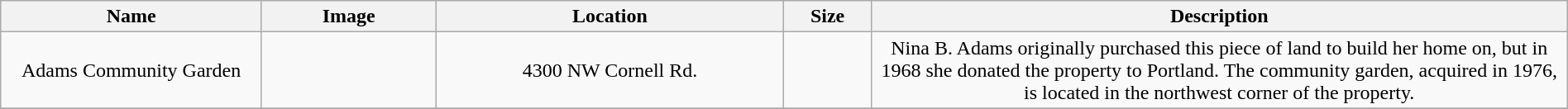<table class="wikitable sortable" style="text-align:center; width:100%">
<tr>
<th width=15%>Name</th>
<th width=10% class = "unsortable">Image</th>
<th width=20%>Location</th>
<th width=5%>Size</th>
<th width=40% class = "unsortable">Description</th>
</tr>
<tr>
<td>Adams Community Garden</td>
<td></td>
<td>4300 NW Cornell Rd.</td>
<td></td>
<td>Nina B. Adams originally purchased this  piece of land to build her home on, but in 1968 she donated the property to Portland. The community garden, acquired in 1976, is located in the northwest corner of the property.</td>
</tr>
<tr>
</tr>
</table>
